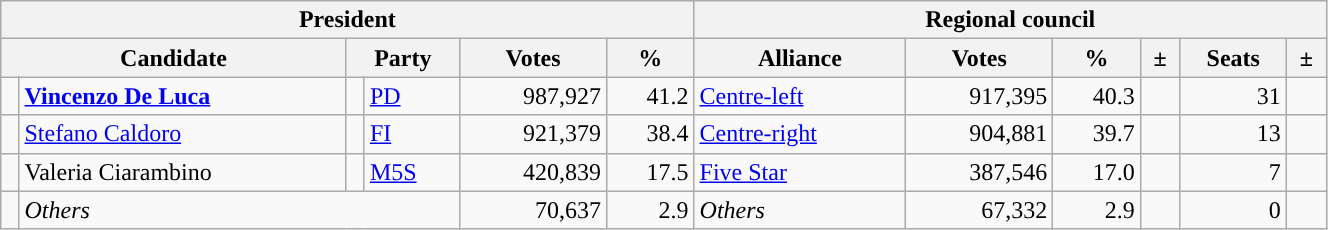<table class="wikitable" style="text-align:right; style="width=70%">
<tr>
<th colspan="6">President</th>
<th colspan="6">Regional council</th>
</tr>
<tr>
<th colspan="2">Candidate</th>
<th colspan="2">Party</th>
<th>Votes</th>
<th>%</th>
<th>Alliance</th>
<th>Votes</th>
<th>%</th>
<th>±</th>
<th>Seats</th>
<th>±</th>
</tr>
<tr>
<td></td>
<td style="text-align:left"><strong><a href='#'>Vincenzo De Luca</a></strong></td>
<td></td>
<td style="text-align:left"><a href='#'>PD</a></td>
<td>987,927</td>
<td>41.2</td>
<td style="text-align:left"><a href='#'>Centre-left</a></td>
<td>917,395</td>
<td>40.3</td>
<td></td>
<td>31</td>
<td></td>
</tr>
<tr>
<td></td>
<td style="text-align:left"><a href='#'>Stefano Caldoro</a></td>
<td></td>
<td style="text-align:left"><a href='#'>FI</a></td>
<td>921,379</td>
<td>38.4</td>
<td style="text-align:left"><a href='#'>Centre-right</a></td>
<td>904,881</td>
<td>39.7</td>
<td></td>
<td>13</td>
<td></td>
</tr>
<tr>
<td></td>
<td style="text-align:left">Valeria Ciarambino</td>
<td></td>
<td style="text-align:left"><a href='#'>M5S</a></td>
<td>420,839</td>
<td>17.5</td>
<td style="text-align:left"><a href='#'>Five Star</a></td>
<td>387,546</td>
<td>17.0</td>
<td></td>
<td>7</td>
<td></td>
</tr>
<tr>
<td></td>
<td colspan="3" style="text-align:left"><em>Others</em></td>
<td>70,637</td>
<td>2.9</td>
<td style="text-align:left"><em>Others</em></td>
<td>67,332</td>
<td>2.9</td>
<td></td>
<td>0</td>
<td></td>
</tr>
</table>
